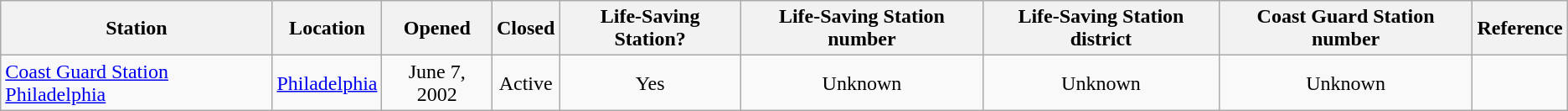<table class="wikitable sortable" style="text-align:left;">
<tr>
<th>Station</th>
<th>Location</th>
<th>Opened</th>
<th>Closed</th>
<th>Life-Saving Station?</th>
<th>Life-Saving Station number</th>
<th>Life-Saving Station district</th>
<th>Coast Guard Station number</th>
<th>Reference</th>
</tr>
<tr>
<td><a href='#'>Coast Guard Station Philadelphia</a></td>
<td><a href='#'>Philadelphia</a></td>
<td align="center">June 7, 2002</td>
<td align="center">Active</td>
<td align="center">Yes</td>
<td align="center">Unknown</td>
<td align="center">Unknown</td>
<td align="center">Unknown</td>
<td align="center"></td>
</tr>
</table>
